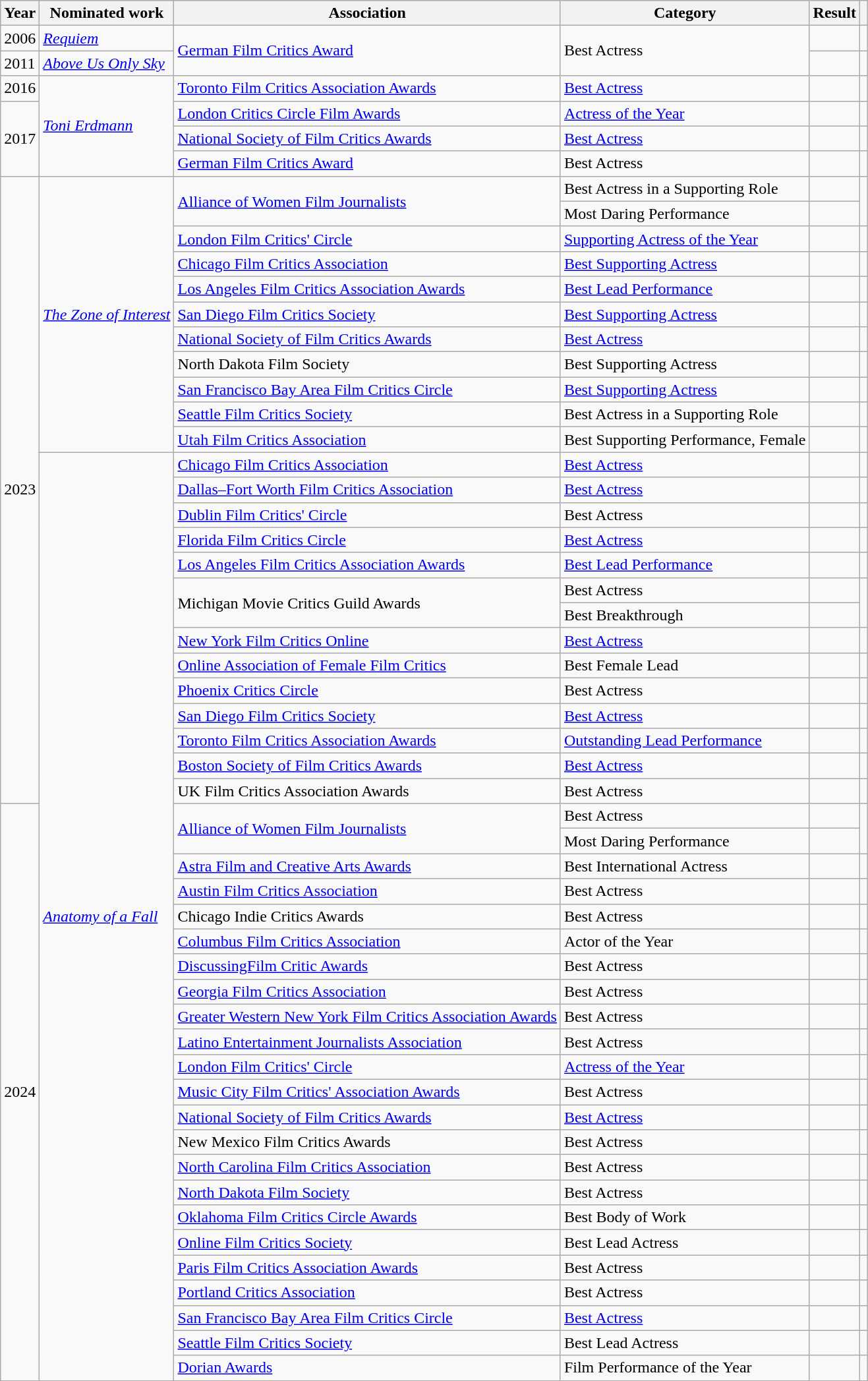<table class="wikitable sortable">
<tr>
<th>Year</th>
<th>Nominated work</th>
<th>Association</th>
<th>Category</th>
<th>Result</th>
<th scope="col" class="unsortable"></th>
</tr>
<tr>
<td>2006</td>
<td><em><a href='#'>Requiem</a></em></td>
<td rowspan=2><a href='#'>German Film Critics Award</a></td>
<td rowspan=2>Best Actress</td>
<td></td>
<td></td>
</tr>
<tr>
<td>2011</td>
<td><em><a href='#'>Above Us Only Sky</a></em></td>
<td></td>
<td></td>
</tr>
<tr>
<td>2016</td>
<td rowspan=4><em><a href='#'>Toni Erdmann</a></em></td>
<td><a href='#'>Toronto Film Critics Association Awards</a></td>
<td><a href='#'>Best Actress</a></td>
<td></td>
<td></td>
</tr>
<tr>
<td rowspan=3>2017</td>
<td><a href='#'>London Critics Circle Film Awards</a></td>
<td><a href='#'>Actress of the Year</a></td>
<td></td>
<td></td>
</tr>
<tr>
<td><a href='#'>National Society of Film Critics Awards</a></td>
<td><a href='#'>Best Actress</a></td>
<td></td>
<td></td>
</tr>
<tr>
<td><a href='#'>German Film Critics Award</a></td>
<td>Best Actress</td>
<td></td>
<td></td>
</tr>
<tr>
<td rowspan="25">2023</td>
<td rowspan=11><em><a href='#'>The Zone of Interest</a></em></td>
<td rowspan=2><a href='#'>Alliance of Women Film Journalists</a></td>
<td>Best Actress in a Supporting Role</td>
<td></td>
<td rowspan=2></td>
</tr>
<tr>
<td>Most Daring Performance</td>
<td></td>
</tr>
<tr>
<td><a href='#'>London Film Critics' Circle</a></td>
<td><a href='#'>Supporting Actress of the Year</a></td>
<td></td>
<td></td>
</tr>
<tr>
<td><a href='#'>Chicago Film Critics Association</a></td>
<td><a href='#'>Best Supporting Actress</a></td>
<td></td>
<td></td>
</tr>
<tr>
<td><a href='#'>Los Angeles Film Critics Association Awards</a></td>
<td><a href='#'>Best Lead Performance</a></td>
<td></td>
<td></td>
</tr>
<tr>
<td><a href='#'>San Diego Film Critics Society</a></td>
<td><a href='#'>Best Supporting Actress</a></td>
<td></td>
<td></td>
</tr>
<tr>
<td><a href='#'>National Society of Film Critics Awards</a></td>
<td><a href='#'>Best Actress</a></td>
<td></td>
<td></td>
</tr>
<tr>
<td>North Dakota Film Society</td>
<td>Best Supporting Actress</td>
<td></td>
<td></td>
</tr>
<tr>
<td><a href='#'>San Francisco Bay Area Film Critics Circle</a></td>
<td><a href='#'>Best Supporting Actress</a></td>
<td></td>
<td></td>
</tr>
<tr>
<td><a href='#'>Seattle Film Critics Society</a></td>
<td>Best Actress in a Supporting Role</td>
<td></td>
<td></td>
</tr>
<tr>
<td><a href='#'>Utah Film Critics Association</a></td>
<td>Best Supporting Performance, Female</td>
<td></td>
<td></td>
</tr>
<tr>
<td rowspan="37"><em><a href='#'>Anatomy of a Fall</a></em></td>
<td><a href='#'>Chicago Film Critics Association</a></td>
<td><a href='#'>Best Actress</a></td>
<td></td>
<td></td>
</tr>
<tr>
<td><a href='#'>Dallas–Fort Worth Film Critics Association</a></td>
<td><a href='#'>Best Actress</a></td>
<td></td>
<td></td>
</tr>
<tr>
<td><a href='#'>Dublin Film Critics' Circle</a></td>
<td>Best Actress</td>
<td></td>
<td></td>
</tr>
<tr>
<td><a href='#'>Florida Film Critics Circle</a></td>
<td><a href='#'>Best Actress</a></td>
<td></td>
<td></td>
</tr>
<tr>
<td><a href='#'>Los Angeles Film Critics Association Awards</a></td>
<td><a href='#'>Best Lead Performance</a></td>
<td></td>
<td></td>
</tr>
<tr>
<td rowspan=2>Michigan Movie Critics Guild Awards</td>
<td>Best Actress</td>
<td></td>
<td rowspan=2></td>
</tr>
<tr>
<td>Best Breakthrough</td>
<td></td>
</tr>
<tr>
<td><a href='#'>New York Film Critics Online</a></td>
<td><a href='#'>Best Actress</a></td>
<td></td>
<td></td>
</tr>
<tr>
<td><a href='#'>Online Association of Female Film Critics</a></td>
<td>Best Female Lead</td>
<td></td>
<td></td>
</tr>
<tr>
<td><a href='#'>Phoenix Critics Circle</a></td>
<td>Best Actress</td>
<td></td>
<td></td>
</tr>
<tr>
<td><a href='#'>San Diego Film Critics Society</a></td>
<td><a href='#'>Best Actress</a></td>
<td></td>
<td></td>
</tr>
<tr>
<td><a href='#'>Toronto Film Critics Association Awards</a></td>
<td><a href='#'>Outstanding Lead Performance</a></td>
<td></td>
<td></td>
</tr>
<tr>
<td><a href='#'>Boston Society of Film Critics Awards</a></td>
<td><a href='#'>Best Actress</a></td>
<td></td>
<td></td>
</tr>
<tr>
<td>UK Film Critics Association Awards</td>
<td>Best Actress</td>
<td></td>
<td></td>
</tr>
<tr>
<td rowspan="23">2024</td>
<td rowspan=2><a href='#'>Alliance of Women Film Journalists</a></td>
<td>Best Actress</td>
<td></td>
<td rowspan=2></td>
</tr>
<tr>
<td>Most Daring Performance</td>
<td></td>
</tr>
<tr>
<td><a href='#'>Astra Film and Creative Arts Awards</a></td>
<td>Best International Actress</td>
<td></td>
<td></td>
</tr>
<tr>
<td><a href='#'>Austin Film Critics Association</a></td>
<td>Best Actress</td>
<td></td>
<td></td>
</tr>
<tr>
<td>Chicago Indie Critics Awards</td>
<td>Best Actress</td>
<td></td>
<td></td>
</tr>
<tr>
<td><a href='#'>Columbus Film Critics Association</a></td>
<td>Actor of the Year</td>
<td></td>
<td></td>
</tr>
<tr>
<td><a href='#'>DiscussingFilm Critic Awards</a></td>
<td>Best Actress</td>
<td></td>
<td></td>
</tr>
<tr>
<td><a href='#'>Georgia Film Critics Association</a></td>
<td>Best Actress</td>
<td></td>
<td></td>
</tr>
<tr>
<td><a href='#'>Greater Western New York Film Critics Association Awards</a></td>
<td>Best Actress</td>
<td></td>
<td></td>
</tr>
<tr>
<td><a href='#'>Latino Entertainment Journalists Association</a></td>
<td>Best Actress</td>
<td></td>
<td></td>
</tr>
<tr>
<td><a href='#'>London Film Critics' Circle</a></td>
<td><a href='#'>Actress of the Year</a></td>
<td></td>
<td></td>
</tr>
<tr>
<td><a href='#'>Music City Film Critics' Association Awards</a></td>
<td>Best Actress</td>
<td></td>
<td></td>
</tr>
<tr>
<td><a href='#'>National Society of Film Critics Awards</a></td>
<td><a href='#'>Best Actress</a></td>
<td></td>
<td></td>
</tr>
<tr>
<td>New Mexico Film Critics Awards</td>
<td>Best Actress</td>
<td></td>
<td></td>
</tr>
<tr>
<td><a href='#'>North Carolina Film Critics Association</a></td>
<td>Best Actress</td>
<td></td>
<td></td>
</tr>
<tr>
<td><a href='#'>North Dakota Film Society</a></td>
<td>Best Actress</td>
<td></td>
<td></td>
</tr>
<tr>
<td><a href='#'>Oklahoma Film Critics Circle Awards</a></td>
<td>Best Body of Work</td>
<td></td>
<td></td>
</tr>
<tr>
<td><a href='#'>Online Film Critics Society</a></td>
<td>Best Lead Actress</td>
<td></td>
<td></td>
</tr>
<tr>
<td><a href='#'>Paris Film Critics Association Awards</a></td>
<td>Best Actress</td>
<td></td>
<td></td>
</tr>
<tr>
<td><a href='#'>Portland Critics Association</a></td>
<td>Best Actress</td>
<td></td>
<td></td>
</tr>
<tr>
<td><a href='#'>San Francisco Bay Area Film Critics Circle</a></td>
<td><a href='#'>Best Actress</a></td>
<td></td>
<td></td>
</tr>
<tr>
<td><a href='#'>Seattle Film Critics Society</a></td>
<td>Best Lead Actress</td>
<td></td>
<td></td>
</tr>
<tr>
<td><a href='#'>Dorian Awards</a></td>
<td>Film Performance of the Year</td>
<td></td>
<td></td>
</tr>
</table>
